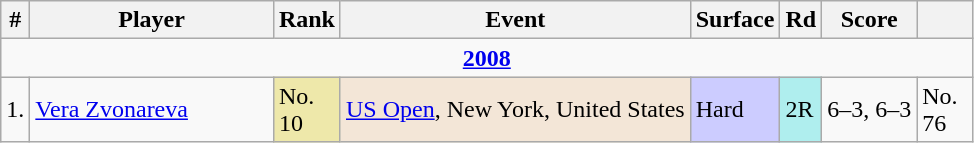<table class="wikitable sortable">
<tr>
<th>#</th>
<th width=155>Player</th>
<th width=30>Rank</th>
<th>Event</th>
<th>Surface</th>
<th>Rd</th>
<th>Score</th>
<th width=30></th>
</tr>
<tr>
<td colspan=8 style=text-align:center><strong><a href='#'>2008</a></strong></td>
</tr>
<tr>
<td>1.</td>
<td> <a href='#'>Vera Zvonareva</a></td>
<td bgcolor=EEE8AA>No. 10</td>
<td bgcolor=#F3E6D7><a href='#'>US Open</a>, New York, United States</td>
<td bgcolor=CCCCFF>Hard</td>
<td bgcolor=afeeee>2R</td>
<td>6–3, 6–3</td>
<td>No. 76</td>
</tr>
</table>
